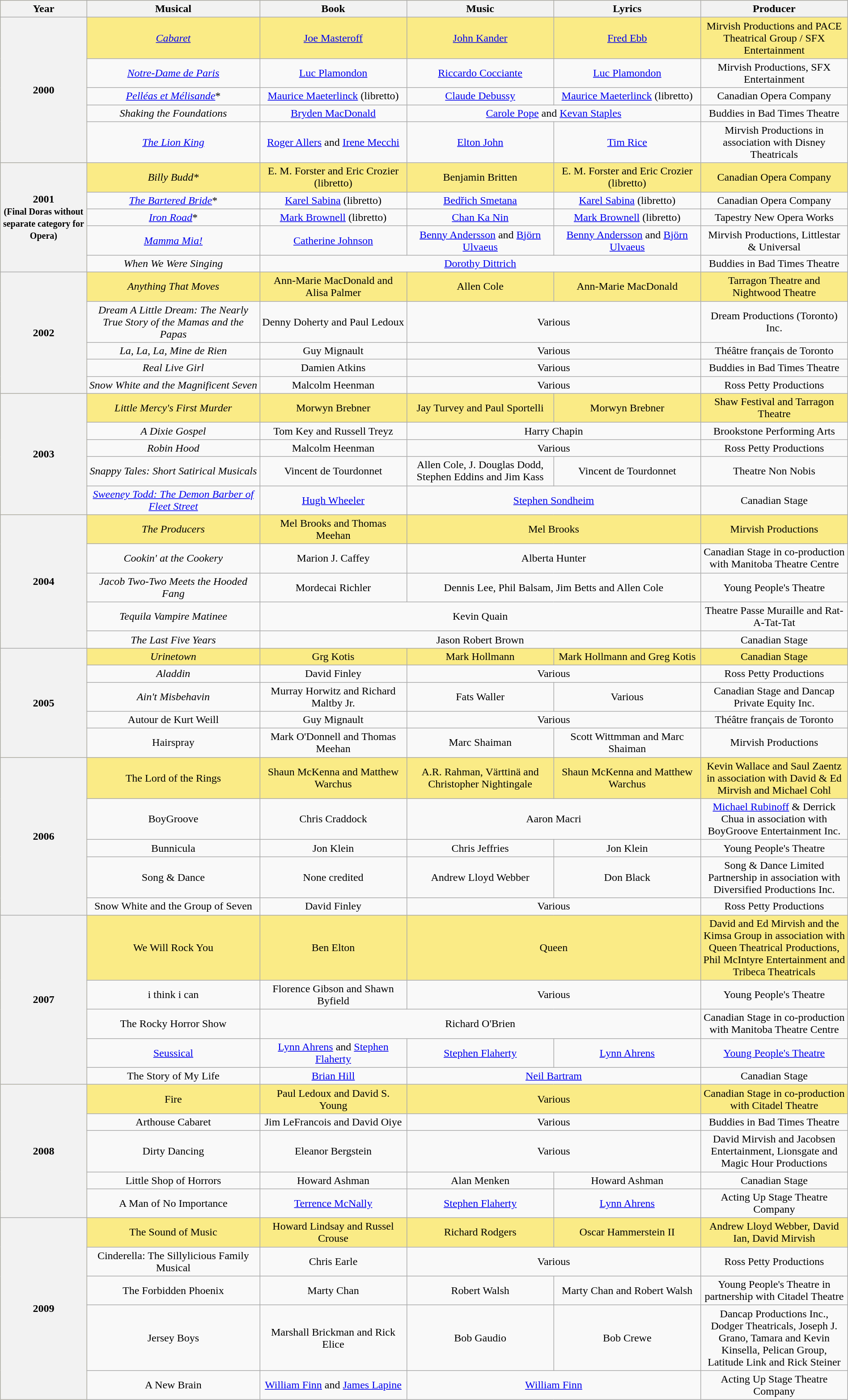<table class="wikitable" style="width:100%; text-align:center;">
<tr style="background:#FAEB86;">
<th style="width:10%;">Year</th>
<th style="width:20%;">Musical</th>
<th style="width:17%;">Book</th>
<th style="width:17%;">Music</th>
<th style="width:17%;">Lyrics</th>
<th style="width:17%;">Producer</th>
</tr>
<tr style="background:#FAEB86">
<th rowspan="5"><strong>2000</strong></th>
<td><a href='#'><em>Cabaret</em></a></td>
<td><a href='#'>Joe Masteroff</a></td>
<td><a href='#'>John Kander</a></td>
<td><a href='#'>Fred Ebb</a></td>
<td>Mirvish Productions and PACE Theatrical Group / SFX Entertainment</td>
</tr>
<tr>
<td><a href='#'><em>Notre-Dame de Paris</em></a></td>
<td><a href='#'>Luc Plamondon</a></td>
<td><a href='#'>Riccardo Cocciante</a></td>
<td><a href='#'>Luc Plamondon</a></td>
<td>Mirvish Productions,  SFX Entertainment</td>
</tr>
<tr>
<td><a href='#'><em>Pelléas et Mélisande</em></a>*</td>
<td><a href='#'>Maurice Maeterlinck</a> (libretto)</td>
<td><a href='#'>Claude Debussy</a></td>
<td><a href='#'>Maurice Maeterlinck</a> (libretto)</td>
<td>Canadian Opera Company</td>
</tr>
<tr>
<td><em>Shaking the Foundations</em></td>
<td><a href='#'>Bryden MacDonald</a></td>
<td colspan="2"><a href='#'>Carole Pope</a> and <a href='#'>Kevan Staples</a></td>
<td>Buddies in Bad Times Theatre</td>
</tr>
<tr>
<td><a href='#'><em>The Lion King</em></a></td>
<td><a href='#'>Roger Allers</a> and <a href='#'>Irene Mecchi</a></td>
<td><a href='#'>Elton John</a></td>
<td><a href='#'>Tim Rice</a></td>
<td>Mirvish Productions in association with Disney Theatricals</td>
</tr>
<tr style="background:#FAEB86">
<th rowspan="5"><strong>2001</strong><br><small>(Final Doras without separate category for Opera)</small></th>
<td><em>Billy Budd*</em></td>
<td>E. M. Forster and Eric Crozier (libretto)</td>
<td>Benjamin Britten</td>
<td>E. M. Forster and Eric Crozier (libretto)</td>
<td>Canadian Opera Company</td>
</tr>
<tr>
<td><em><a href='#'>The Bartered Bride</a></em>*</td>
<td><a href='#'>Karel Sabina</a> (libretto)</td>
<td><a href='#'>Bedřich Smetana</a></td>
<td><a href='#'>Karel Sabina</a> (libretto)</td>
<td>Canadian Opera Company</td>
</tr>
<tr>
<td><a href='#'><em>Iron Road</em></a>*</td>
<td><a href='#'>Mark Brownell</a> (libretto)</td>
<td><a href='#'>Chan Ka Nin</a></td>
<td><a href='#'>Mark Brownell</a> (libretto)</td>
<td>Tapestry New Opera Works</td>
</tr>
<tr>
<td><a href='#'><em>Mamma Mia!</em></a></td>
<td><a href='#'>Catherine Johnson</a></td>
<td><a href='#'>Benny Andersson</a> and <a href='#'>Björn Ulvaeus</a></td>
<td><a href='#'>Benny Andersson</a> and <a href='#'>Björn Ulvaeus</a></td>
<td>Mirvish Productions, Littlestar & Universal</td>
</tr>
<tr>
<td><em>When We Were Singing</em></td>
<td colspan="3"><a href='#'>Dorothy Dittrich</a></td>
<td>Buddies in Bad Times Theatre</td>
</tr>
<tr style="background:#FAEB86">
<th rowspan="5"><strong>2002</strong></th>
<td><em>Anything That Moves</em></td>
<td>Ann-Marie MacDonald and Alisa Palmer</td>
<td>Allen Cole</td>
<td>Ann-Marie MacDonald</td>
<td>Tarragon Theatre and Nightwood Theatre</td>
</tr>
<tr>
<td><em>Dream A Little Dream: The Nearly True Story of the Mamas and the Papas</em></td>
<td>Denny Doherty and Paul Ledoux</td>
<td colspan="2">Various</td>
<td>Dream Productions (Toronto) Inc.</td>
</tr>
<tr>
<td><em>La, La, La, Mine de Rien</em></td>
<td>Guy Mignault</td>
<td colspan="2">Various</td>
<td>Théâtre français de Toronto</td>
</tr>
<tr>
<td><em>Real Live Girl</em></td>
<td>Damien Atkins</td>
<td colspan="2">Various</td>
<td>Buddies in Bad Times Theatre</td>
</tr>
<tr>
<td><em>Snow White and the Magnificent Seven</em></td>
<td>Malcolm Heenman</td>
<td colspan="2">Various</td>
<td>Ross Petty Productions</td>
</tr>
<tr style="background:#FAEB86">
<th rowspan="5"><strong>2003</strong></th>
<td><em>Little Mercy's First Murder</em></td>
<td>Morwyn Brebner</td>
<td>Jay Turvey and Paul Sportelli</td>
<td>Morwyn Brebner</td>
<td>Shaw Festival and Tarragon Theatre</td>
</tr>
<tr>
<td><em>A Dixie Gospel</em></td>
<td>Tom Key and Russell Treyz</td>
<td colspan="2">Harry Chapin</td>
<td>Brookstone Performing Arts</td>
</tr>
<tr>
<td><em>Robin Hood</em></td>
<td>Malcolm Heenman</td>
<td colspan="2">Various</td>
<td>Ross Petty Productions</td>
</tr>
<tr>
<td><em>Snappy Tales: Short Satirical Musicals</em></td>
<td>Vincent de Tourdonnet</td>
<td>Allen Cole, J. Douglas Dodd, Stephen Eddins and Jim Kass</td>
<td>Vincent de Tourdonnet</td>
<td>Theatre Non Nobis</td>
</tr>
<tr>
<td><em><a href='#'>Sweeney Todd: The Demon Barber of Fleet Street</a></em></td>
<td><a href='#'>Hugh Wheeler</a></td>
<td colspan="2"><a href='#'>Stephen Sondheim</a></td>
<td>Canadian Stage</td>
</tr>
<tr style="background:#FAEB86">
<th rowspan="5"><strong>2004</strong></th>
<td><em>The Producers</em></td>
<td>Mel Brooks and Thomas Meehan</td>
<td colspan="2">Mel Brooks</td>
<td>Mirvish Productions</td>
</tr>
<tr>
<td><em>Cookin' at the Cookery</em></td>
<td>Marion J. Caffey</td>
<td colspan="2">Alberta Hunter</td>
<td>Canadian Stage in co-production with Manitoba Theatre Centre</td>
</tr>
<tr>
<td><em>Jacob Two-Two Meets the Hooded Fang</em></td>
<td>Mordecai Richler</td>
<td colspan="2">Dennis Lee, Phil Balsam, Jim Betts and Allen Cole</td>
<td>Young People's Theatre</td>
</tr>
<tr>
<td><em>Tequila Vampire Matinee</em></td>
<td colspan="3">Kevin Quain</td>
<td>Theatre Passe Muraille and Rat-A-Tat-Tat</td>
</tr>
<tr>
<td><em>The Last Five Years</em></td>
<td colspan="3">Jason Robert Brown</td>
<td>Canadian Stage</td>
</tr>
<tr style="background:#FAEB86">
<th rowspan="5"><strong>2005</strong></th>
<td><em>Urinetown</em></td>
<td>Grg Kotis</td>
<td>Mark Hollmann</td>
<td>Mark Hollmann and Greg Kotis</td>
<td>Canadian Stage</td>
</tr>
<tr>
<td><em>Aladdin</em></td>
<td>David Finley</td>
<td colspan="2">Various</td>
<td>Ross Petty Productions</td>
</tr>
<tr>
<td><em>Ain't Misbehavin<strong></td>
<td>Murray Horwitz and Richard Maltby Jr.</td>
<td>Fats Waller</td>
<td>Various</td>
<td>Canadian Stage and Dancap Private Equity Inc.</td>
</tr>
<tr>
<td></em>Autour de Kurt Weill<em></td>
<td>Guy Mignault</td>
<td colspan="2">Various</td>
<td>Théâtre français de Toronto</td>
</tr>
<tr>
<td></em>Hairspray<em></td>
<td>Mark O'Donnell and Thomas Meehan</td>
<td>Marc Shaiman</td>
<td>Scott Wittmman and Marc Shaiman</td>
<td>Mirvish Productions</td>
</tr>
<tr style="background:#FAEB86">
<th rowspan="5"></strong>2006<strong></th>
<td></em>The Lord of the Rings<em></td>
<td>Shaun McKenna and Matthew Warchus</td>
<td>A.R. Rahman, Värttinä and Christopher Nightingale</td>
<td>Shaun McKenna and Matthew Warchus</td>
<td>Kevin Wallace and Saul Zaentz in association with David & Ed Mirvish and Michael Cohl</td>
</tr>
<tr>
<td></em>BoyGroove<em></td>
<td>Chris Craddock</td>
<td colspan="2">Aaron Macri</td>
<td><a href='#'>Michael Rubinoff</a> & Derrick Chua in association with BoyGroove Entertainment Inc.</td>
</tr>
<tr>
<td></em>Bunnicula<em></td>
<td>Jon Klein</td>
<td>Chris Jeffries</td>
<td>Jon Klein</td>
<td>Young People's Theatre</td>
</tr>
<tr>
<td></em>Song & Dance<em></td>
<td>None credited</td>
<td>Andrew Lloyd Webber</td>
<td>Don Black</td>
<td>Song & Dance Limited Partnership in association with Diversified Productions Inc.</td>
</tr>
<tr>
<td></em>Snow White and the Group of Seven<em></td>
<td>David Finley</td>
<td colspan="2">Various</td>
<td>Ross Petty Productions</td>
</tr>
<tr style="background:#FAEB86">
<th rowspan="5"></strong>2007<strong></th>
<td></em>We Will Rock You<em></td>
<td>Ben Elton</td>
<td colspan="2">Queen</td>
<td>David and Ed Mirvish and the Kimsa Group in association with Queen Theatrical Productions, Phil McIntyre Entertainment and Tribeca Theatricals</td>
</tr>
<tr>
<td></em>i think i can<em></td>
<td>Florence Gibson and Shawn Byfield</td>
<td colspan="2">Various</td>
<td>Young People's Theatre</td>
</tr>
<tr>
<td></em>The Rocky Horror Show<em></td>
<td colspan="3">Richard O'Brien</td>
<td>Canadian Stage in co-production with Manitoba Theatre Centre</td>
</tr>
<tr>
<td></em><a href='#'>Seussical</a><em></td>
<td><a href='#'>Lynn Ahrens</a> and <a href='#'>Stephen Flaherty</a></td>
<td><a href='#'>Stephen Flaherty</a></td>
<td><a href='#'>Lynn Ahrens</a></td>
<td><a href='#'>Young People's Theatre</a></td>
</tr>
<tr>
<td></em>The Story of My Life<em></td>
<td><a href='#'>Brian Hill</a></td>
<td colspan="2"><a href='#'>Neil Bartram</a></td>
<td>Canadian Stage</td>
</tr>
<tr style="background:#FAEB86">
<th rowspan="5"></strong>2008<strong></th>
<td></em>Fire<em></td>
<td>Paul Ledoux and David S. Young</td>
<td colspan="2">Various</td>
<td>Canadian Stage in co-production with Citadel Theatre</td>
</tr>
<tr>
<td></em>Arthouse Cabaret<em></td>
<td>Jim LeFrancois and David Oiye</td>
<td colspan="2">Various</td>
<td>Buddies in Bad Times Theatre</td>
</tr>
<tr>
<td></em>Dirty Dancing<em></td>
<td>Eleanor Bergstein</td>
<td colspan="2">Various</td>
<td>David Mirvish and Jacobsen Entertainment, Lionsgate and Magic Hour Productions</td>
</tr>
<tr>
<td></em>Little Shop of Horrors<em></td>
<td>Howard Ashman</td>
<td>Alan Menken</td>
<td>Howard Ashman</td>
<td>Canadian Stage</td>
</tr>
<tr>
<td></em>A Man of No Importance<em></td>
<td><a href='#'>Terrence McNally</a></td>
<td><a href='#'>Stephen Flaherty</a></td>
<td><a href='#'>Lynn Ahrens</a></td>
<td>Acting Up Stage Theatre Company</td>
</tr>
<tr style="background:#FAEB86">
<th rowspan="5"></strong>2009<strong></th>
<td></em>The Sound of Music<em></td>
<td>Howard Lindsay and Russel Crouse</td>
<td>Richard Rodgers</td>
<td>Oscar Hammerstein II</td>
<td>Andrew Lloyd Webber, David Ian, David Mirvish</td>
</tr>
<tr>
<td></em>Cinderella: The Sillylicious Family Musical<em></td>
<td>Chris Earle</td>
<td colspan="2">Various</td>
<td>Ross Petty Productions</td>
</tr>
<tr>
<td></em>The Forbidden Phoenix<em></td>
<td>Marty Chan</td>
<td>Robert Walsh</td>
<td>Marty Chan and Robert Walsh</td>
<td>Young People's Theatre in partnership with Citadel Theatre</td>
</tr>
<tr>
<td></em>Jersey Boys<em></td>
<td>Marshall Brickman and Rick Elice</td>
<td>Bob Gaudio</td>
<td>Bob Crewe</td>
<td>Dancap Productions Inc., Dodger Theatricals, Joseph J. Grano, Tamara and Kevin Kinsella, Pelican Group, Latitude Link and Rick Steiner</td>
</tr>
<tr>
<td></em>A New Brain<em></td>
<td><a href='#'>William Finn</a> and <a href='#'>James Lapine</a></td>
<td colspan="2"><a href='#'>William Finn</a></td>
<td>Acting Up Stage Theatre Company</td>
</tr>
</table>
